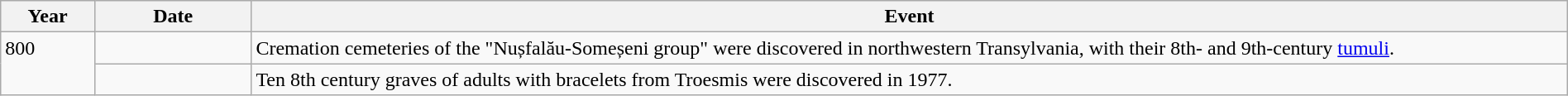<table class="wikitable" width="100%">
<tr>
<th style="width:6%">Year</th>
<th style="width:10%">Date</th>
<th>Event</th>
</tr>
<tr>
<td rowspan="2" valign="top">800</td>
<td></td>
<td>Cremation cemeteries of the "Nușfalău-Someșeni group" were discovered in northwestern Transylvania, with their 8th- and 9th-century <a href='#'>tumuli</a>.</td>
</tr>
<tr>
<td></td>
<td>Ten 8th century graves of adults with bracelets from Troesmis were discovered in 1977.</td>
</tr>
</table>
